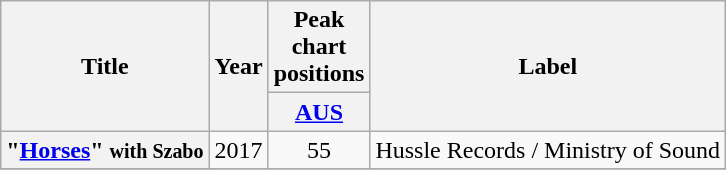<table class="wikitable plainrowheaders" style=text-align:center;>
<tr>
<th scope="col" rowspan="2">Title</th>
<th scope="col" rowspan="2">Year</th>
<th scope="col">Peak chart positions</th>
<th scope="col" rowspan="2">Label</th>
</tr>
<tr>
<th scope="col" style="width:3em;"><a href='#'>AUS</a></th>
</tr>
<tr>
<th scope="row">"<a href='#'>Horses</a>" <small>with Szabo </small></th>
<td>2017</td>
<td>55</td>
<td>Hussle Records / Ministry of Sound</td>
</tr>
<tr>
</tr>
</table>
